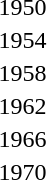<table>
<tr>
<td>1950</td>
<td></td>
<td></td>
<td></td>
</tr>
<tr>
<td>1954</td>
<td></td>
<td></td>
<td></td>
</tr>
<tr>
<td>1958</td>
<td></td>
<td></td>
<td></td>
</tr>
<tr>
<td>1962</td>
<td></td>
<td></td>
<td></td>
</tr>
<tr>
<td>1966</td>
<td></td>
<td></td>
<td></td>
</tr>
<tr>
<td>1970</td>
<td></td>
<td></td>
<td></td>
</tr>
</table>
